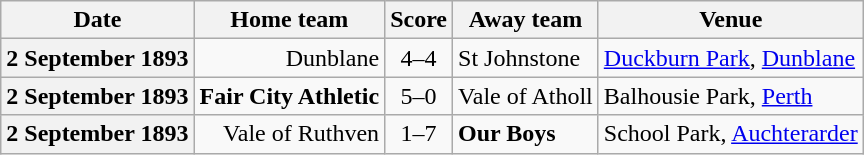<table class="wikitable football-result-list" style="max-width: 80em; text-align: center">
<tr>
<th scope="col">Date</th>
<th scope="col">Home team</th>
<th scope="col">Score</th>
<th scope="col">Away team</th>
<th scope="col">Venue</th>
</tr>
<tr>
<th scope="row">2 September 1893</th>
<td align=right>Dunblane</td>
<td>4–4</td>
<td align=left>St Johnstone</td>
<td align=left><a href='#'>Duckburn Park</a>, <a href='#'>Dunblane</a></td>
</tr>
<tr>
<th scope="row">2 September 1893</th>
<td align=right><strong>Fair City Athletic</strong></td>
<td>5–0</td>
<td align=left>Vale of Atholl</td>
<td align=left>Balhousie Park, <a href='#'>Perth</a></td>
</tr>
<tr>
<th scope="row">2 September 1893</th>
<td align=right>Vale of Ruthven</td>
<td>1–7</td>
<td align=left><strong>Our Boys</strong></td>
<td align=left>School Park, <a href='#'>Auchterarder</a></td>
</tr>
</table>
